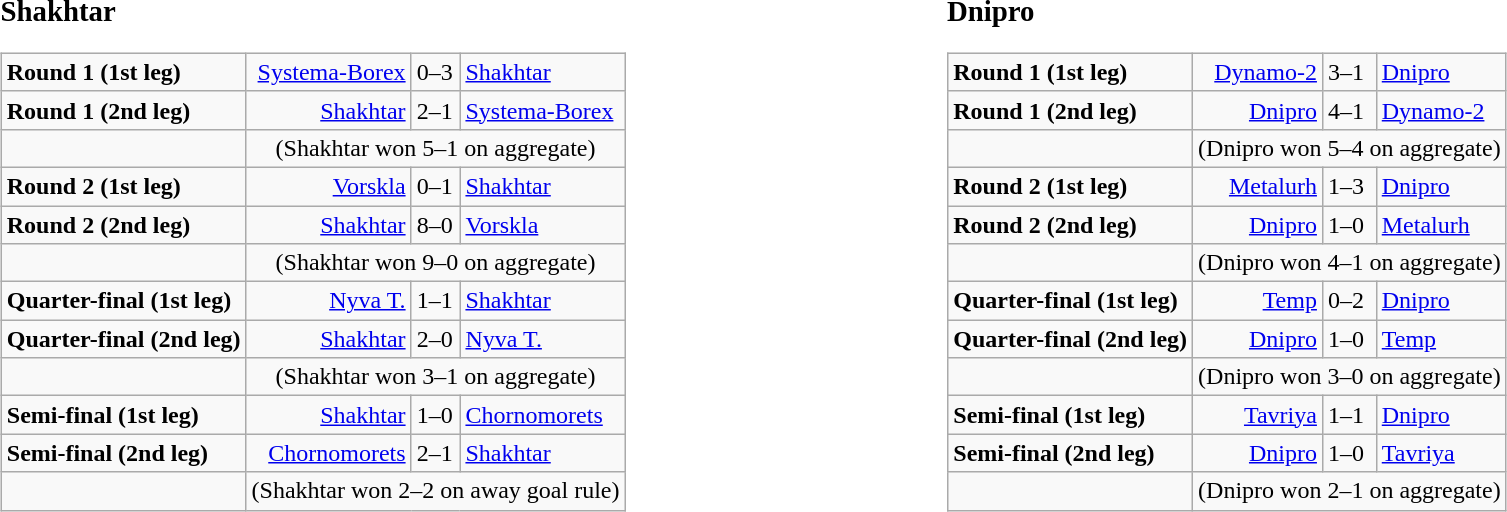<table width=100%>
<tr>
<td width=50% valign=top><br><big><strong>Shakhtar</strong></big><table class="wikitable">
<tr>
<td><strong>Round 1 (1st leg)</strong></td>
<td align=right><a href='#'>Systema-Borex</a></td>
<td>0–3</td>
<td><a href='#'>Shakhtar</a></td>
</tr>
<tr>
<td><strong>Round 1 (2nd leg)</strong></td>
<td align=right><a href='#'>Shakhtar</a></td>
<td>2–1</td>
<td><a href='#'>Systema-Borex</a></td>
</tr>
<tr>
<td> </td>
<td colspan="4" style="text-align:center;">(Shakhtar won 5–1 on aggregate)</td>
</tr>
<tr>
<td><strong>Round 2 (1st leg)</strong></td>
<td align=right><a href='#'>Vorskla</a></td>
<td>0–1</td>
<td><a href='#'>Shakhtar</a></td>
</tr>
<tr>
<td><strong>Round 2 (2nd leg)</strong></td>
<td align=right><a href='#'>Shakhtar</a></td>
<td>8–0</td>
<td><a href='#'>Vorskla</a></td>
</tr>
<tr>
<td> </td>
<td colspan="4" style="text-align:center;">(Shakhtar won 9–0 on aggregate)</td>
</tr>
<tr>
<td><strong>Quarter-final (1st leg)</strong></td>
<td align=right><a href='#'>Nyva T.</a></td>
<td>1–1</td>
<td><a href='#'>Shakhtar</a></td>
</tr>
<tr>
<td><strong>Quarter-final (2nd leg)</strong></td>
<td align=right><a href='#'>Shakhtar</a></td>
<td>2–0</td>
<td><a href='#'>Nyva T.</a></td>
</tr>
<tr>
<td> </td>
<td colspan="4" style="text-align:center;">(Shakhtar won 3–1 on aggregate)</td>
</tr>
<tr>
<td><strong>Semi-final (1st leg)</strong></td>
<td align=right><a href='#'>Shakhtar</a></td>
<td>1–0</td>
<td><a href='#'>Chornomorets</a></td>
</tr>
<tr>
<td><strong>Semi-final (2nd leg)</strong></td>
<td align=right><a href='#'>Chornomorets</a></td>
<td>2–1</td>
<td><a href='#'>Shakhtar</a></td>
</tr>
<tr>
<td> </td>
<td colspan="4" style="text-align:center;">(Shakhtar won 2–2 on away goal rule)</td>
</tr>
</table>
</td>
<td width=50% valign=top><br><big><strong>Dnipro</strong></big><table class="wikitable">
<tr>
<td><strong>Round 1 (1st leg)</strong></td>
<td align=right><a href='#'>Dynamo-2</a></td>
<td>3–1</td>
<td><a href='#'>Dnipro</a></td>
</tr>
<tr>
<td><strong>Round 1 (2nd leg)</strong></td>
<td align=right><a href='#'>Dnipro</a></td>
<td>4–1</td>
<td><a href='#'>Dynamo-2</a></td>
</tr>
<tr>
<td> </td>
<td colspan="4" style="text-align:center;">(Dnipro won 5–4 on aggregate)</td>
</tr>
<tr>
<td><strong>Round 2 (1st leg)</strong></td>
<td align=right><a href='#'>Metalurh</a></td>
<td>1–3</td>
<td><a href='#'>Dnipro</a></td>
</tr>
<tr>
<td><strong>Round 2 (2nd leg)</strong></td>
<td align=right><a href='#'>Dnipro</a></td>
<td>1–0</td>
<td><a href='#'>Metalurh</a></td>
</tr>
<tr>
<td> </td>
<td colspan="4" style="text-align:center;">(Dnipro won 4–1 on aggregate)</td>
</tr>
<tr>
<td><strong>Quarter-final (1st leg)</strong></td>
<td align=right><a href='#'>Temp</a></td>
<td>0–2</td>
<td><a href='#'>Dnipro</a></td>
</tr>
<tr>
<td><strong>Quarter-final (2nd leg)</strong></td>
<td align=right><a href='#'>Dnipro</a></td>
<td>1–0</td>
<td><a href='#'>Temp</a></td>
</tr>
<tr>
<td> </td>
<td colspan="4" style="text-align:center;">(Dnipro won 3–0 on aggregate)</td>
</tr>
<tr>
<td><strong>Semi-final (1st leg)</strong></td>
<td align=right><a href='#'>Tavriya</a></td>
<td>1–1</td>
<td><a href='#'>Dnipro</a></td>
</tr>
<tr valign=top>
<td><strong>Semi-final (2nd leg)</strong></td>
<td align=right><a href='#'>Dnipro</a></td>
<td>1–0</td>
<td><a href='#'>Tavriya</a></td>
</tr>
<tr>
<td> </td>
<td colspan="4" style="text-align:center;">(Dnipro won 2–1 on aggregate)</td>
</tr>
</table>
</td>
</tr>
</table>
